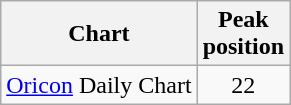<table class="wikitable" style="text-align:center;">
<tr>
<th>Chart</th>
<th>Peak<br>position</th>
</tr>
<tr>
<td style="text-align:left;"><a href='#'>Oricon</a> Daily Chart</td>
<td>22</td>
</tr>
</table>
